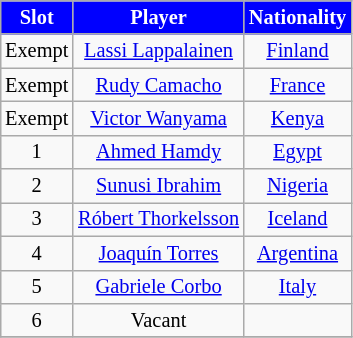<table class="wikitable" style="text-align:center; margin-left:1em; font-size:85%;">
<tr>
<th style="background:#00f; color:white; text-align:center;">Slot</th>
<th style="background:#00f; color:white; text-align:center;">Player</th>
<th style="background:#00f; color:white; text-align:center;">Nationality</th>
</tr>
<tr>
<td>Exempt</td>
<td><a href='#'>Lassi Lappalainen</a></td>
<td> <a href='#'>Finland</a></td>
</tr>
<tr>
<td>Exempt</td>
<td><a href='#'>Rudy Camacho</a></td>
<td> <a href='#'>France</a></td>
</tr>
<tr>
<td>Exempt</td>
<td><a href='#'>Victor Wanyama</a></td>
<td> <a href='#'>Kenya</a></td>
</tr>
<tr>
<td>1</td>
<td><a href='#'>Ahmed Hamdy</a></td>
<td> <a href='#'>Egypt</a></td>
</tr>
<tr>
<td>2</td>
<td><a href='#'>Sunusi Ibrahim</a></td>
<td> <a href='#'>Nigeria</a></td>
</tr>
<tr>
<td>3</td>
<td><a href='#'>Róbert Thorkelsson</a></td>
<td> <a href='#'>Iceland</a></td>
</tr>
<tr>
<td>4</td>
<td><a href='#'>Joaquín Torres</a></td>
<td> <a href='#'>Argentina</a></td>
</tr>
<tr>
<td>5</td>
<td><a href='#'>Gabriele Corbo</a></td>
<td> <a href='#'>Italy</a></td>
</tr>
<tr>
<td>6</td>
<td>Vacant</td>
<td></td>
</tr>
<tr>
</tr>
</table>
